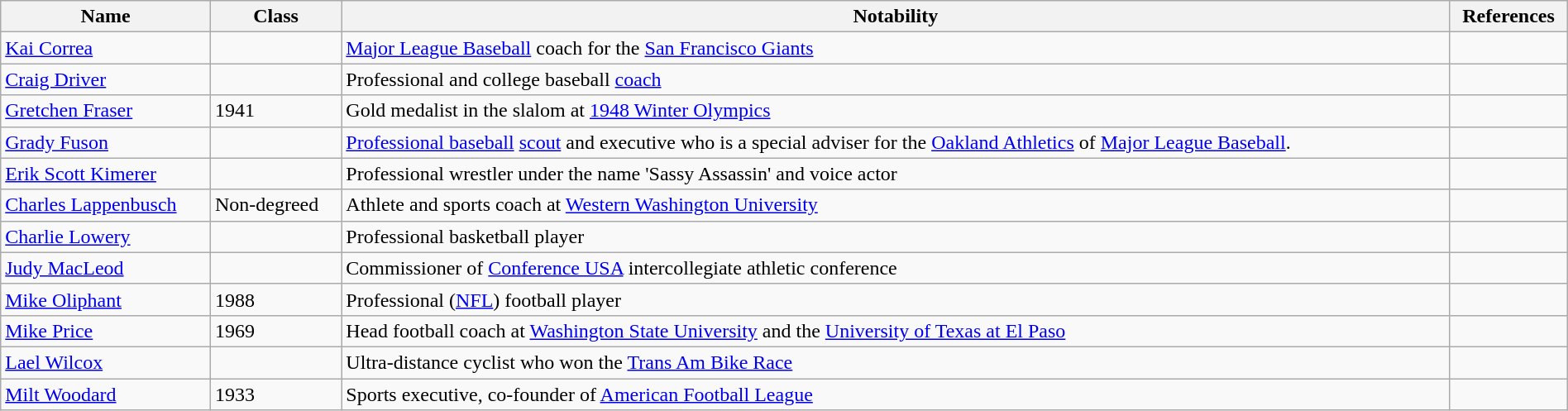<table class="wikitable sortable" style="width:100%;">
<tr>
<th>Name</th>
<th>Class</th>
<th>Notability</th>
<th>References</th>
</tr>
<tr>
<td><a href='#'>Kai Correa</a></td>
<td></td>
<td><a href='#'>Major League Baseball</a> coach for the <a href='#'>San Francisco Giants</a></td>
<td></td>
</tr>
<tr>
<td><a href='#'>Craig Driver</a></td>
<td></td>
<td>Professional and college baseball <a href='#'>coach</a></td>
<td></td>
</tr>
<tr>
<td><a href='#'>Gretchen Fraser</a></td>
<td>1941</td>
<td>Gold medalist in the slalom at <a href='#'>1948 Winter Olympics</a></td>
<td></td>
</tr>
<tr>
<td><a href='#'>Grady Fuson</a></td>
<td></td>
<td><a href='#'>Professional baseball</a> <a href='#'>scout</a> and executive who is a special adviser for the <a href='#'>Oakland Athletics</a> of <a href='#'>Major League Baseball</a>.</td>
<td></td>
</tr>
<tr>
<td><a href='#'>Erik Scott Kimerer</a></td>
<td></td>
<td>Professional wrestler under the name 'Sassy Assassin' and voice actor</td>
<td></td>
</tr>
<tr>
<td><a href='#'>Charles Lappenbusch</a></td>
<td>Non-degreed</td>
<td>Athlete and sports coach at <a href='#'>Western Washington University</a></td>
<td></td>
</tr>
<tr>
<td><a href='#'>Charlie Lowery</a></td>
<td></td>
<td>Professional basketball player</td>
<td></td>
</tr>
<tr>
<td><a href='#'>Judy MacLeod</a></td>
<td></td>
<td>Commissioner of <a href='#'>Conference USA</a> intercollegiate athletic conference</td>
<td></td>
</tr>
<tr>
<td><a href='#'>Mike Oliphant</a></td>
<td>1988</td>
<td>Professional (<a href='#'>NFL</a>) football player</td>
<td></td>
</tr>
<tr>
<td><a href='#'>Mike Price</a></td>
<td>1969</td>
<td>Head football coach at <a href='#'>Washington State University</a> and the <a href='#'>University of Texas at El Paso</a></td>
<td></td>
</tr>
<tr>
<td><a href='#'>Lael Wilcox</a></td>
<td></td>
<td>Ultra-distance cyclist who won the <a href='#'>Trans Am Bike Race</a></td>
<td></td>
</tr>
<tr>
<td><a href='#'>Milt Woodard</a></td>
<td>1933</td>
<td>Sports executive, co-founder of <a href='#'>American Football League</a></td>
<td></td>
</tr>
</table>
